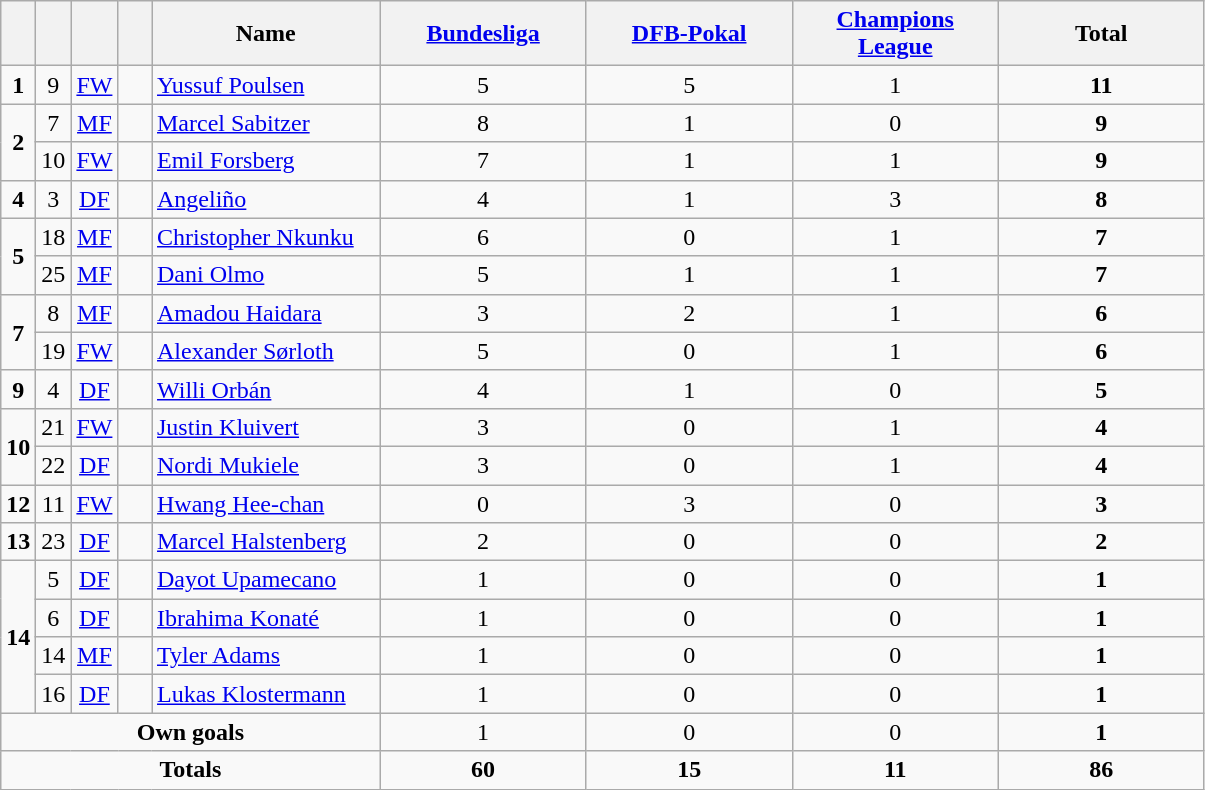<table class="wikitable" style="text-align:center">
<tr>
<th width=15></th>
<th width=15></th>
<th width=15></th>
<th width=15></th>
<th width=145>Name</th>
<th width=130><a href='#'>Bundesliga</a></th>
<th width=130><a href='#'>DFB-Pokal</a></th>
<th width=130><a href='#'>Champions League</a></th>
<th width=130>Total</th>
</tr>
<tr>
<td><strong>1</strong></td>
<td>9</td>
<td><a href='#'>FW</a></td>
<td></td>
<td align=left><a href='#'>Yussuf Poulsen</a></td>
<td>5</td>
<td>5</td>
<td>1</td>
<td><strong>11</strong></td>
</tr>
<tr>
<td rowspan=2><strong>2</strong></td>
<td>7</td>
<td><a href='#'>MF</a></td>
<td></td>
<td align=left><a href='#'>Marcel Sabitzer</a></td>
<td>8</td>
<td>1</td>
<td>0</td>
<td><strong>9</strong></td>
</tr>
<tr>
<td>10</td>
<td><a href='#'>FW</a></td>
<td></td>
<td align=left><a href='#'>Emil Forsberg</a></td>
<td>7</td>
<td>1</td>
<td>1</td>
<td><strong>9</strong></td>
</tr>
<tr>
<td rowspan=1><strong>4</strong></td>
<td>3</td>
<td><a href='#'>DF</a></td>
<td></td>
<td align=left><a href='#'>Angeliño</a></td>
<td>4</td>
<td>1</td>
<td>3</td>
<td><strong>8</strong></td>
</tr>
<tr>
<td rowspan=2><strong>5</strong></td>
<td>18</td>
<td><a href='#'>MF</a></td>
<td></td>
<td align=left><a href='#'>Christopher Nkunku</a></td>
<td>6</td>
<td>0</td>
<td>1</td>
<td><strong>7</strong></td>
</tr>
<tr>
<td>25</td>
<td><a href='#'>MF</a></td>
<td></td>
<td align=left><a href='#'>Dani Olmo</a></td>
<td>5</td>
<td>1</td>
<td>1</td>
<td><strong>7</strong></td>
</tr>
<tr>
<td rowspan=2><strong>7</strong></td>
<td>8</td>
<td><a href='#'>MF</a></td>
<td></td>
<td align=left><a href='#'>Amadou Haidara</a></td>
<td>3</td>
<td>2</td>
<td>1</td>
<td><strong>6</strong></td>
</tr>
<tr>
<td>19</td>
<td><a href='#'>FW</a></td>
<td></td>
<td align=left><a href='#'>Alexander Sørloth</a></td>
<td>5</td>
<td>0</td>
<td>1</td>
<td><strong>6</strong></td>
</tr>
<tr>
<td rowspan=1><strong>9</strong></td>
<td>4</td>
<td><a href='#'>DF</a></td>
<td></td>
<td align=left><a href='#'>Willi Orbán</a></td>
<td>4</td>
<td>1</td>
<td>0</td>
<td><strong>5</strong></td>
</tr>
<tr>
<td rowspan=2><strong>10</strong></td>
<td>21</td>
<td><a href='#'>FW</a></td>
<td></td>
<td align=left><a href='#'>Justin Kluivert</a></td>
<td>3</td>
<td>0</td>
<td>1</td>
<td><strong>4</strong></td>
</tr>
<tr>
<td>22</td>
<td><a href='#'>DF</a></td>
<td></td>
<td align=left><a href='#'>Nordi Mukiele</a></td>
<td>3</td>
<td>0</td>
<td>1</td>
<td><strong>4</strong></td>
</tr>
<tr>
<td rowspan=1><strong>12</strong></td>
<td>11</td>
<td><a href='#'>FW</a></td>
<td></td>
<td align=left><a href='#'>Hwang Hee-chan</a></td>
<td>0</td>
<td>3</td>
<td>0</td>
<td><strong>3</strong></td>
</tr>
<tr>
<td rowspan=1><strong>13</strong></td>
<td>23</td>
<td><a href='#'>DF</a></td>
<td></td>
<td align=left><a href='#'>Marcel Halstenberg</a></td>
<td>2</td>
<td>0</td>
<td>0</td>
<td><strong>2</strong></td>
</tr>
<tr>
<td rowspan=4><strong>14</strong></td>
<td>5</td>
<td><a href='#'>DF</a></td>
<td></td>
<td align=left><a href='#'>Dayot Upamecano</a></td>
<td>1</td>
<td>0</td>
<td>0</td>
<td><strong>1</strong></td>
</tr>
<tr>
<td>6</td>
<td><a href='#'>DF</a></td>
<td></td>
<td align=left><a href='#'>Ibrahima Konaté</a></td>
<td>1</td>
<td>0</td>
<td>0</td>
<td><strong>1</strong></td>
</tr>
<tr>
<td>14</td>
<td><a href='#'>MF</a></td>
<td></td>
<td align=left><a href='#'>Tyler Adams</a></td>
<td>1</td>
<td>0</td>
<td>0</td>
<td><strong>1</strong></td>
</tr>
<tr>
<td>16</td>
<td><a href='#'>DF</a></td>
<td></td>
<td align=left><a href='#'>Lukas Klostermann</a></td>
<td>1</td>
<td>0</td>
<td>0</td>
<td><strong>1</strong></td>
</tr>
<tr>
<td colspan=5><strong>Own goals</strong></td>
<td>1</td>
<td>0</td>
<td>0</td>
<td><strong>1</strong></td>
</tr>
<tr>
<td colspan=5><strong>Totals</strong></td>
<td><strong>60</strong></td>
<td><strong>15</strong></td>
<td><strong>11</strong></td>
<td><strong>86</strong></td>
</tr>
</table>
